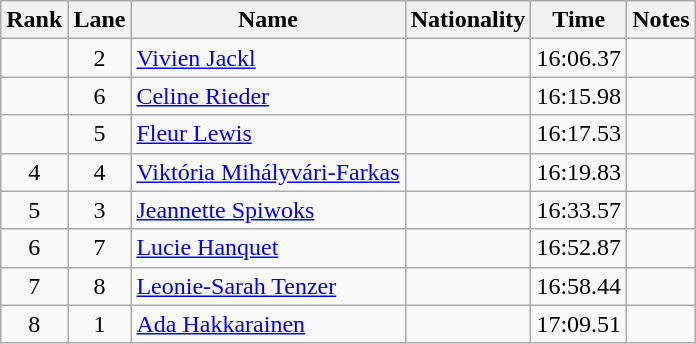<table class="wikitable sortable" style="text-align:center">
<tr>
<th>Rank</th>
<th>Lane</th>
<th>Name</th>
<th>Nationality</th>
<th>Time</th>
<th>Notes</th>
</tr>
<tr>
<td></td>
<td>2</td>
<td align=left><a href='#'>Vivien Jackl</a></td>
<td align=left></td>
<td>16:06.37</td>
<td></td>
</tr>
<tr>
<td></td>
<td>6</td>
<td align=left><a href='#'>Celine Rieder</a></td>
<td align=left></td>
<td>16:15.98</td>
<td></td>
</tr>
<tr>
<td></td>
<td>5</td>
<td align=left><a href='#'>Fleur Lewis</a></td>
<td align=left></td>
<td>16:17.53</td>
<td></td>
</tr>
<tr>
<td>4</td>
<td>4</td>
<td align=left><a href='#'>Viktória Mihályvári-Farkas</a></td>
<td align=left></td>
<td>16:19.83</td>
<td></td>
</tr>
<tr>
<td>5</td>
<td>3</td>
<td align=left><a href='#'>Jeannette Spiwoks</a></td>
<td align=left></td>
<td>16:33.57</td>
<td></td>
</tr>
<tr>
<td>6</td>
<td>7</td>
<td align=left><a href='#'>Lucie Hanquet</a></td>
<td align=left></td>
<td>16:52.87</td>
<td></td>
</tr>
<tr>
<td>7</td>
<td>8</td>
<td align=left><a href='#'>Leonie-Sarah Tenzer</a></td>
<td align=left></td>
<td>16:58.44</td>
<td></td>
</tr>
<tr>
<td>8</td>
<td>1</td>
<td align=left><a href='#'>Ada Hakkarainen</a></td>
<td align=left></td>
<td>17:09.51</td>
<td></td>
</tr>
</table>
